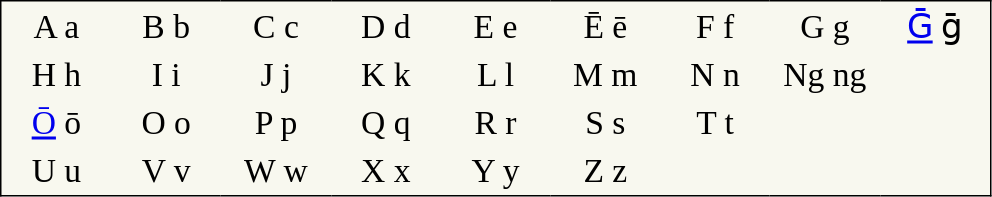<table style="font-family:Times New Roman; font-size:1.4em; border-color:black; border-width:1px; border-style:solid; border-collapse:collapse; background-color:#F8F8EF">
<tr>
<td style="width:3em; text-align:center; padding: 3px;">A a<br></td>
<td style="width:3em; text-align:center; padding: 3px;">B b<br></td>
<td style="width:3em; text-align:center; padding: 3px;">C c<br></td>
<td style="width:3em; text-align:center; padding: 3px;">D d<br></td>
<td style="width:3em; text-align:center; padding: 3px;">E e<br></td>
<td style="width:3em; text-align:center; padding: 3px;">Ē ē<br></td>
<td style="width:3em; text-align:center; padding: 3px;">F f<br></td>
<td style="width:3em; text-align:center; padding: 3px;">G g<br></td>
<td style="width:3em; text-align:center; padding: 3px;"><a href='#'>Ḡ</a> ḡ<br></td>
</tr>
<tr>
<td style="width:3em; text-align:center; padding: 3px;">H h<br></td>
<td style="width:3em; text-align:center; padding: 3px;">I i<br></td>
<td style="width:3em; text-align:center; padding: 3px;">J j<br></td>
<td style="width:3em; text-align:center; padding: 3px;">K k<br></td>
<td style="width:3em; text-align:center; padding: 3px;">L l<br></td>
<td style="width:3em; text-align:center; padding: 3px;">M m<br></td>
<td style="width:3em; text-align:center; padding: 3px;">N n<br></td>
<td style="width:3em; text-align:center; padding: 3px;">Ng ng<br></td>
<td></td>
</tr>
<tr>
<td style="width:3em; text-align:center; padding: 3px;"><a href='#'>Ō</a> ō<br></td>
<td style="width:3em; text-align:center; padding: 3px;">O o<br></td>
<td style="width:3em; text-align:center; padding: 3px;">P p<br></td>
<td style="width:3em; text-align:center; padding: 3px;">Q q<br></td>
<td style="width:3em; text-align:center; padding: 3px;">R r<br></td>
<td style="width:3em; text-align:center; padding: 3px;">S s<br></td>
<td style="width:3em; text-align:center; padding: 3px;">T t<br></td>
<td></td>
<td></td>
</tr>
<tr>
<td style="width:3em; text-align:center; padding: 3px;">U u<br></td>
<td style="width:3em; text-align:center; padding: 3px;">V v<br></td>
<td style="width:3em; text-align:center; padding: 3px;">W w<br></td>
<td style="width:3em; text-align:center; padding: 3px;">X x<br></td>
<td style="width:3em; text-align:center; padding: 3px;">Y y<br></td>
<td style="width:3em; text-align:center; padding: 3px;">Z z<br></td>
<td></td>
<td></td>
<td></td>
</tr>
</table>
